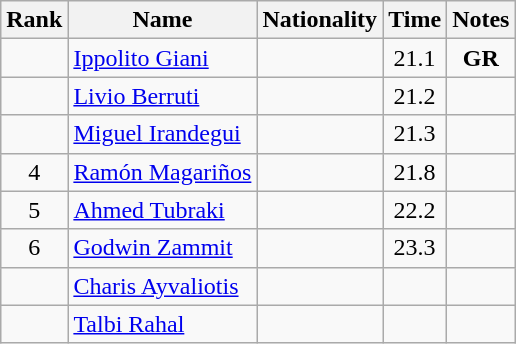<table class="wikitable sortable" style="text-align:center">
<tr>
<th>Rank</th>
<th>Name</th>
<th>Nationality</th>
<th>Time</th>
<th>Notes</th>
</tr>
<tr>
<td></td>
<td align=left><a href='#'>Ippolito Giani</a></td>
<td align=left></td>
<td>21.1</td>
<td><strong>GR</strong></td>
</tr>
<tr>
<td></td>
<td align=left><a href='#'>Livio Berruti</a></td>
<td align=left></td>
<td>21.2</td>
<td></td>
</tr>
<tr>
<td></td>
<td align=left><a href='#'>Miguel Irandegui</a></td>
<td align=left></td>
<td>21.3</td>
<td></td>
</tr>
<tr>
<td>4</td>
<td align=left><a href='#'>Ramón Magariños</a></td>
<td align=left></td>
<td>21.8</td>
<td></td>
</tr>
<tr>
<td>5</td>
<td align=left><a href='#'>Ahmed Tubraki</a></td>
<td align=left></td>
<td>22.2</td>
<td></td>
</tr>
<tr>
<td>6</td>
<td align=left><a href='#'>Godwin Zammit</a></td>
<td align=left></td>
<td>23.3</td>
<td></td>
</tr>
<tr>
<td></td>
<td align=left><a href='#'>Charis Ayvaliotis</a></td>
<td align=left></td>
<td></td>
<td></td>
</tr>
<tr>
<td></td>
<td align=left><a href='#'>Talbi Rahal</a></td>
<td align=left></td>
<td></td>
<td></td>
</tr>
</table>
